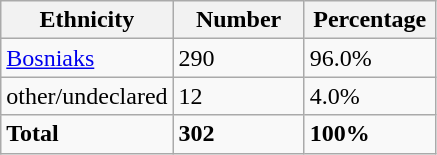<table class="wikitable">
<tr>
<th width="100px">Ethnicity</th>
<th width="80px">Number</th>
<th width="80px">Percentage</th>
</tr>
<tr>
<td><a href='#'>Bosniaks</a></td>
<td>290</td>
<td>96.0%</td>
</tr>
<tr>
<td>other/undeclared</td>
<td>12</td>
<td>4.0%</td>
</tr>
<tr>
<td><strong>Total</strong></td>
<td><strong>302</strong></td>
<td><strong>100%</strong></td>
</tr>
</table>
